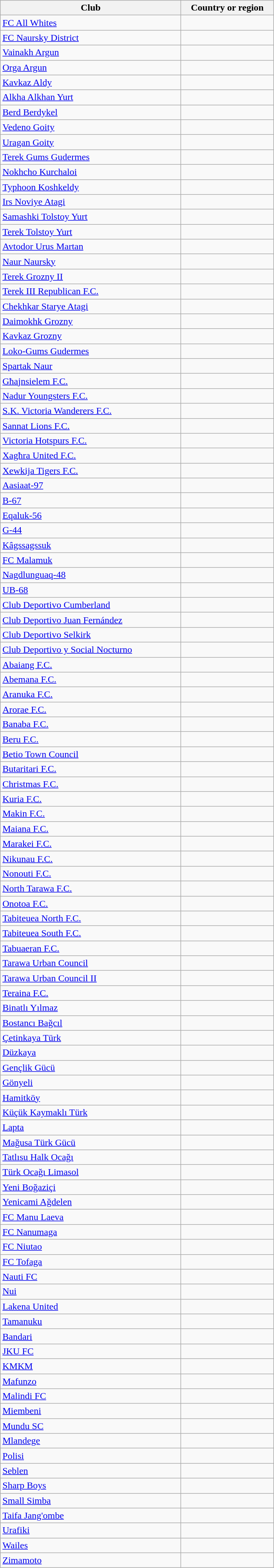<table class="sortable wikitable">
<tr>
<th width="300px">Club</th>
<th width="150px">Country or region</th>
</tr>
<tr>
<td><a href='#'>FC All Whites</a></td>
<td></td>
</tr>
<tr>
<td><a href='#'>FC Naursky District</a></td>
<td></td>
</tr>
<tr>
<td><a href='#'>Vainakh Argun</a></td>
<td></td>
</tr>
<tr>
<td><a href='#'>Orga Argun</a></td>
<td></td>
</tr>
<tr>
<td><a href='#'>Kavkaz Aldy</a></td>
<td></td>
</tr>
<tr>
<td><a href='#'>Alkha Alkhan Yurt</a></td>
<td></td>
</tr>
<tr>
<td><a href='#'>Berd Berdykel</a></td>
<td></td>
</tr>
<tr>
<td><a href='#'>Vedeno Goity</a></td>
<td></td>
</tr>
<tr>
<td><a href='#'>Uragan Goity</a></td>
<td></td>
</tr>
<tr>
<td><a href='#'>Terek Gums Gudermes</a></td>
<td></td>
</tr>
<tr>
<td><a href='#'>Nokhcho Kurchaloi</a></td>
<td></td>
</tr>
<tr>
<td><a href='#'>Typhoon Koshkeldy</a></td>
<td></td>
</tr>
<tr>
<td><a href='#'>Irs Noviye Atagi</a></td>
<td></td>
</tr>
<tr>
<td><a href='#'>Samashki Tolstoy Yurt</a></td>
<td></td>
</tr>
<tr>
<td><a href='#'>Terek Tolstoy Yurt</a></td>
<td></td>
</tr>
<tr>
<td><a href='#'>Avtodor Urus Martan</a></td>
<td></td>
</tr>
<tr>
<td><a href='#'>Naur Naursky</a></td>
<td></td>
</tr>
<tr>
<td><a href='#'>Terek Grozny II</a></td>
<td></td>
</tr>
<tr>
<td><a href='#'>Terek III Republican F.C.</a></td>
<td></td>
</tr>
<tr>
<td><a href='#'>Chekhkar Starye Atagi</a></td>
<td></td>
</tr>
<tr>
<td><a href='#'>Daimokhk Grozny</a></td>
<td></td>
</tr>
<tr>
<td><a href='#'>Kavkaz Grozny</a></td>
<td></td>
</tr>
<tr>
<td><a href='#'>Loko-Gums Gudermes</a></td>
<td></td>
</tr>
<tr>
<td><a href='#'>Spartak Naur</a></td>
<td></td>
</tr>
<tr>
<td><a href='#'>Għajnsielem F.C.</a></td>
<td></td>
</tr>
<tr>
<td><a href='#'>Nadur Youngsters F.C.</a></td>
<td></td>
</tr>
<tr>
<td><a href='#'>S.K. Victoria Wanderers F.C.</a></td>
<td></td>
</tr>
<tr>
<td><a href='#'>Sannat Lions F.C.</a></td>
<td></td>
</tr>
<tr>
<td><a href='#'>Victoria Hotspurs F.C.</a></td>
<td></td>
</tr>
<tr>
<td><a href='#'>Xagħra United F.C.</a></td>
<td></td>
</tr>
<tr>
<td><a href='#'>Xewkija Tigers F.C.</a></td>
<td></td>
</tr>
<tr>
<td><a href='#'>Aasiaat-97</a></td>
<td></td>
</tr>
<tr>
<td><a href='#'>B-67</a></td>
<td></td>
</tr>
<tr>
<td><a href='#'>Eqaluk-56</a></td>
<td></td>
</tr>
<tr>
<td><a href='#'>G-44</a></td>
<td></td>
</tr>
<tr>
<td><a href='#'>Kâgssagssuk</a></td>
<td></td>
</tr>
<tr>
<td><a href='#'>FC Malamuk</a></td>
<td></td>
</tr>
<tr>
<td><a href='#'>Nagdlunguaq-48</a></td>
<td></td>
</tr>
<tr>
<td><a href='#'>UB-68</a></td>
<td></td>
</tr>
<tr>
<td><a href='#'>Club Deportivo Cumberland</a></td>
<td></td>
</tr>
<tr>
<td><a href='#'>Club Deportivo Juan Fernández</a></td>
<td></td>
</tr>
<tr>
<td><a href='#'>Club Deportivo Selkirk</a></td>
<td></td>
</tr>
<tr>
<td><a href='#'>Club Deportivo y Social Nocturno</a></td>
<td></td>
</tr>
<tr>
<td><a href='#'>Abaiang F.C.</a></td>
<td></td>
</tr>
<tr>
<td><a href='#'>Abemana F.C.</a></td>
<td></td>
</tr>
<tr>
<td><a href='#'>Aranuka F.C.</a></td>
<td></td>
</tr>
<tr>
<td><a href='#'>Arorae F.C.</a></td>
<td></td>
</tr>
<tr>
<td><a href='#'>Banaba F.C.</a></td>
<td></td>
</tr>
<tr>
<td><a href='#'>Beru F.C.</a></td>
<td></td>
</tr>
<tr>
<td><a href='#'>Betio Town Council</a></td>
<td></td>
</tr>
<tr>
<td><a href='#'>Butaritari F.C.</a></td>
<td></td>
</tr>
<tr>
<td><a href='#'>Christmas F.C.</a></td>
<td></td>
</tr>
<tr>
<td><a href='#'>Kuria F.C.</a></td>
<td></td>
</tr>
<tr>
<td><a href='#'>Makin F.C.</a></td>
<td></td>
</tr>
<tr>
<td><a href='#'>Maiana F.C.</a></td>
<td></td>
</tr>
<tr>
<td><a href='#'>Marakei F.C.</a></td>
<td></td>
</tr>
<tr>
<td><a href='#'>Nikunau F.C.</a></td>
<td></td>
</tr>
<tr>
<td><a href='#'>Nonouti F.C.</a></td>
<td></td>
</tr>
<tr>
<td><a href='#'>North Tarawa F.C.</a></td>
<td></td>
</tr>
<tr>
<td><a href='#'>Onotoa F.C.</a></td>
<td></td>
</tr>
<tr>
<td><a href='#'>Tabiteuea North F.C.</a></td>
<td></td>
</tr>
<tr>
<td><a href='#'>Tabiteuea South F.C.</a></td>
<td></td>
</tr>
<tr>
<td><a href='#'>Tabuaeran F.C.</a></td>
<td></td>
</tr>
<tr>
<td><a href='#'>Tarawa Urban Council</a></td>
<td></td>
</tr>
<tr>
<td><a href='#'>Tarawa Urban Council II</a></td>
<td></td>
</tr>
<tr>
<td><a href='#'>Teraina F.C.</a></td>
<td></td>
</tr>
<tr>
<td><a href='#'>Binatlı Yılmaz</a></td>
<td></td>
</tr>
<tr>
<td><a href='#'>Bostancı Bağcıl</a></td>
<td></td>
</tr>
<tr>
<td><a href='#'>Çetinkaya Türk</a></td>
<td></td>
</tr>
<tr>
<td><a href='#'>Düzkaya</a></td>
<td></td>
</tr>
<tr>
<td><a href='#'>Gençlik Gücü</a></td>
<td></td>
</tr>
<tr>
<td><a href='#'>Gönyeli</a></td>
<td></td>
</tr>
<tr>
<td><a href='#'>Hamitköy</a></td>
<td></td>
</tr>
<tr>
<td><a href='#'>Küçük Kaymaklı Türk</a></td>
<td></td>
</tr>
<tr>
<td><a href='#'>Lapta</a></td>
<td></td>
</tr>
<tr>
<td><a href='#'>Mağusa Türk Gücü</a></td>
<td></td>
</tr>
<tr>
<td><a href='#'>Tatlısu Halk Ocağı</a></td>
<td></td>
</tr>
<tr>
<td><a href='#'>Türk Ocağı Limasol</a></td>
<td></td>
</tr>
<tr>
<td><a href='#'>Yeni Boğaziçi</a></td>
<td></td>
</tr>
<tr>
<td><a href='#'>Yenicami Ağdelen</a></td>
<td></td>
</tr>
<tr>
<td><a href='#'>FC Manu Laeva</a></td>
<td></td>
</tr>
<tr>
<td><a href='#'>FC Nanumaga</a></td>
<td></td>
</tr>
<tr>
<td><a href='#'>FC Niutao</a></td>
<td></td>
</tr>
<tr>
<td><a href='#'>FC Tofaga</a></td>
<td></td>
</tr>
<tr>
<td><a href='#'>Nauti FC</a></td>
<td></td>
</tr>
<tr>
<td><a href='#'>Nui</a></td>
<td></td>
</tr>
<tr>
<td><a href='#'>Lakena United</a></td>
<td></td>
</tr>
<tr>
<td><a href='#'>Tamanuku</a></td>
<td></td>
</tr>
<tr>
<td><a href='#'>Bandari</a></td>
<td></td>
</tr>
<tr>
<td><a href='#'>JKU FC</a></td>
<td></td>
</tr>
<tr>
<td><a href='#'>KMKM</a></td>
<td></td>
</tr>
<tr>
<td><a href='#'>Mafunzo</a></td>
<td></td>
</tr>
<tr>
<td><a href='#'>Malindi FC</a></td>
<td></td>
</tr>
<tr>
<td><a href='#'>Miembeni</a></td>
<td></td>
</tr>
<tr>
<td><a href='#'>Mundu SC</a></td>
<td></td>
</tr>
<tr>
<td><a href='#'>Mlandege</a></td>
<td></td>
</tr>
<tr>
<td><a href='#'>Polisi</a></td>
<td></td>
</tr>
<tr>
<td><a href='#'>Seblen</a></td>
<td></td>
</tr>
<tr>
<td><a href='#'>Sharp Boys</a></td>
<td></td>
</tr>
<tr>
<td><a href='#'>Small Simba</a></td>
<td></td>
</tr>
<tr>
<td><a href='#'>Taifa Jang'ombe</a></td>
<td></td>
</tr>
<tr>
<td><a href='#'>Urafiki</a></td>
<td></td>
</tr>
<tr>
<td><a href='#'>Wailes</a></td>
<td></td>
</tr>
<tr>
<td><a href='#'>Zimamoto</a></td>
<td></td>
</tr>
</table>
